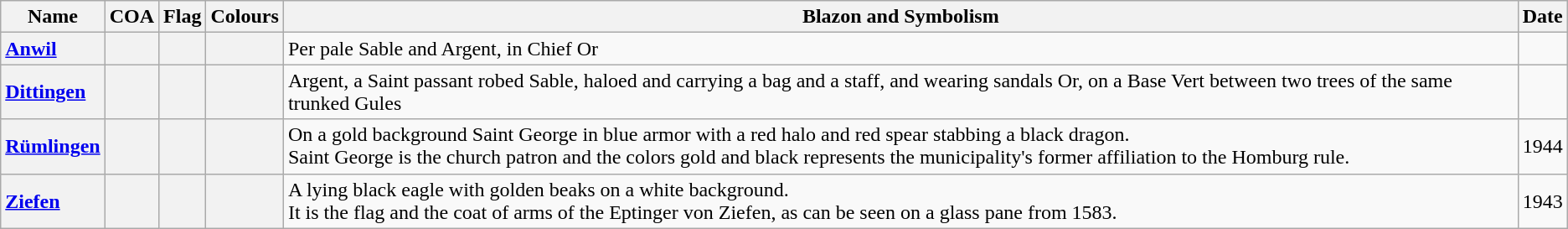<table class="sortable wikitable">
<tr>
<th scope="col">Name</th>
<th scope="col">COA</th>
<th scope="col">Flag</th>
<th scope="col">Colours</th>
<th scope="col">Blazon and Symbolism</th>
<th scope="col">Date</th>
</tr>
<tr>
<th scope="row" style="text-align: left;"><a href='#'>Anwil</a></th>
<th></th>
<th></th>
<th></th>
<td>Per pale Sable and Argent, in Chief Or</td>
<td></td>
</tr>
<tr>
<th scope="row" style="text-align: left;"><a href='#'>Dittingen</a></th>
<th></th>
<th></th>
<th></th>
<td>Argent, a Saint passant robed Sable, haloed and carrying a bag and a staff, and wearing sandals Or, on a Base Vert between two trees of the same trunked Gules</td>
<td></td>
</tr>
<tr>
<th scope="row" style="text-align: left;"><a href='#'>Rümlingen</a></th>
<th></th>
<th></th>
<th></th>
<td>On a gold background Saint George in blue armor with a red halo and red spear stabbing a black dragon.<br>Saint George is the church patron and the colors gold and black represents the municipality's former affiliation to the Homburg rule.</td>
<td>1944</td>
</tr>
<tr>
<th scope="row" style="text-align: left;"><a href='#'>Ziefen</a></th>
<th></th>
<th></th>
<th></th>
<td>A lying black eagle with golden beaks on a white background.<br>It is the flag and the coat of arms of the Eptinger von Ziefen, as can be seen on a glass pane from 1583.</td>
<td>1943</td>
</tr>
</table>
